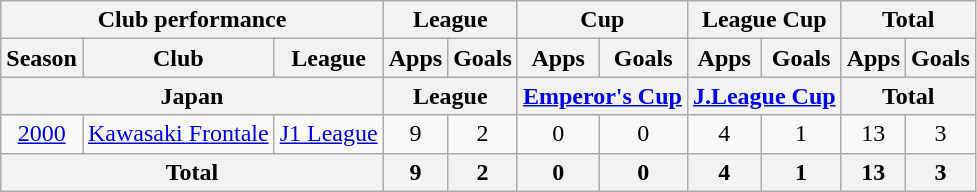<table class="wikitable" style="text-align:center;">
<tr>
<th colspan=3>Club performance</th>
<th colspan=2>League</th>
<th colspan=2>Cup</th>
<th colspan=2>League Cup</th>
<th colspan=2>Total</th>
</tr>
<tr>
<th>Season</th>
<th>Club</th>
<th>League</th>
<th>Apps</th>
<th>Goals</th>
<th>Apps</th>
<th>Goals</th>
<th>Apps</th>
<th>Goals</th>
<th>Apps</th>
<th>Goals</th>
</tr>
<tr>
<th colspan=3>Japan</th>
<th colspan=2>League</th>
<th colspan=2><a href='#'>Emperor's Cup</a></th>
<th colspan=2><a href='#'>J.League Cup</a></th>
<th colspan=2>Total</th>
</tr>
<tr>
<td><a href='#'>2000</a></td>
<td><a href='#'>Kawasaki Frontale</a></td>
<td><a href='#'>J1 League</a></td>
<td>9</td>
<td>2</td>
<td>0</td>
<td>0</td>
<td>4</td>
<td>1</td>
<td>13</td>
<td>3</td>
</tr>
<tr>
<th colspan=3>Total</th>
<th>9</th>
<th>2</th>
<th>0</th>
<th>0</th>
<th>4</th>
<th>1</th>
<th>13</th>
<th>3</th>
</tr>
</table>
